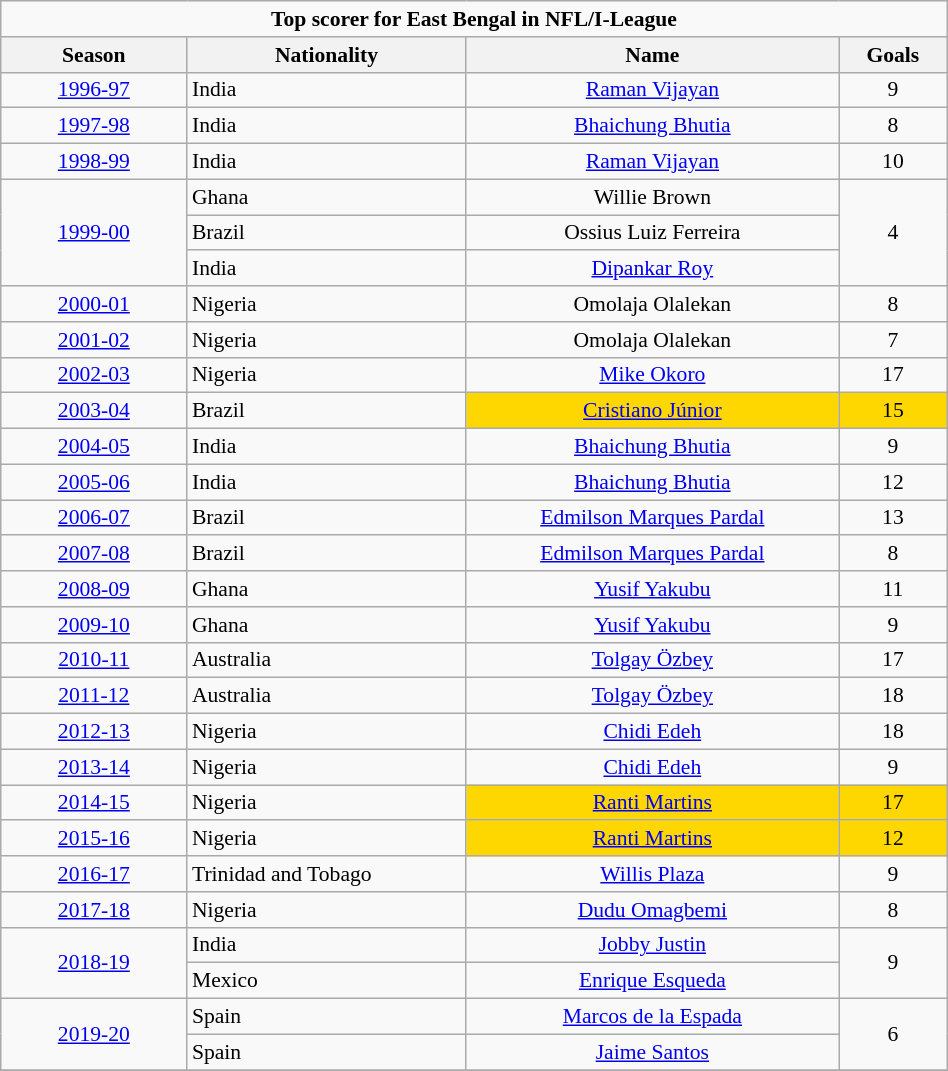<table class="wikitable" style="font-size:90%; width:50%; text-align:center">
<tr>
<td Colspan="5"><strong>Top scorer for East Bengal in NFL/I-League</strong></td>
</tr>
<tr>
<th width="10%">Season</th>
<th width="15%">Nationality</th>
<th width="20%">Name</th>
<th width="5%">Goals</th>
</tr>
<tr>
<td><a href='#'>1996-97</a></td>
<td align=left> India</td>
<td><a href='#'>Raman Vijayan</a></td>
<td>9</td>
</tr>
<tr>
<td><a href='#'>1997-98</a></td>
<td align=left> India</td>
<td><a href='#'>Bhaichung Bhutia</a></td>
<td>8</td>
</tr>
<tr>
<td><a href='#'>1998-99</a></td>
<td align=left> India</td>
<td><a href='#'>Raman Vijayan</a></td>
<td>10</td>
</tr>
<tr>
<td rowspan="3"><a href='#'>1999-00</a></td>
<td align=left> Ghana</td>
<td>Willie Brown</td>
<td rowspan="3">4</td>
</tr>
<tr>
<td align=left> Brazil</td>
<td>Ossius Luiz Ferreira</td>
</tr>
<tr>
<td align=left> India</td>
<td><a href='#'>Dipankar Roy</a></td>
</tr>
<tr>
<td><a href='#'>2000-01</a></td>
<td align=left> Nigeria</td>
<td>Omolaja Olalekan</td>
<td>8</td>
</tr>
<tr>
<td><a href='#'>2001-02</a></td>
<td align=left> Nigeria</td>
<td>Omolaja Olalekan</td>
<td>7</td>
</tr>
<tr>
<td><a href='#'>2002-03</a></td>
<td align=left> Nigeria</td>
<td><a href='#'>Mike Okoro</a></td>
<td>17</td>
</tr>
<tr>
<td><a href='#'>2003-04</a></td>
<td align=left> Brazil</td>
<td bgcolor=gold><a href='#'>Cristiano Júnior</a></td>
<td bgcolor=gold>15</td>
</tr>
<tr>
<td><a href='#'>2004-05</a></td>
<td align=left> India</td>
<td><a href='#'>Bhaichung Bhutia</a></td>
<td>9</td>
</tr>
<tr>
<td><a href='#'>2005-06</a></td>
<td align=left> India</td>
<td><a href='#'>Bhaichung Bhutia</a></td>
<td>12</td>
</tr>
<tr>
<td><a href='#'>2006-07</a></td>
<td align=left> Brazil</td>
<td><a href='#'>Edmilson Marques Pardal</a></td>
<td>13</td>
</tr>
<tr>
<td><a href='#'>2007-08</a></td>
<td align=left> Brazil</td>
<td><a href='#'>Edmilson Marques Pardal</a></td>
<td>8</td>
</tr>
<tr>
<td><a href='#'>2008-09</a></td>
<td align=left> Ghana</td>
<td><a href='#'>Yusif Yakubu</a></td>
<td>11</td>
</tr>
<tr>
<td><a href='#'>2009-10</a></td>
<td align=left> Ghana</td>
<td><a href='#'>Yusif Yakubu</a></td>
<td>9</td>
</tr>
<tr>
<td><a href='#'>2010-11</a></td>
<td align=left> Australia</td>
<td><a href='#'>Tolgay Özbey</a></td>
<td>17</td>
</tr>
<tr>
<td><a href='#'>2011-12</a></td>
<td align=left> Australia</td>
<td><a href='#'>Tolgay Özbey</a></td>
<td>18</td>
</tr>
<tr>
<td><a href='#'>2012-13</a></td>
<td align=left> Nigeria</td>
<td><a href='#'>Chidi Edeh</a></td>
<td>18</td>
</tr>
<tr>
<td><a href='#'>2013-14</a></td>
<td align=left> Nigeria</td>
<td><a href='#'>Chidi Edeh</a></td>
<td>9</td>
</tr>
<tr>
<td><a href='#'>2014-15</a></td>
<td align=left> Nigeria</td>
<td bgcolor=gold><a href='#'>Ranti Martins</a></td>
<td bgcolor=gold>17</td>
</tr>
<tr>
<td><a href='#'>2015-16</a></td>
<td align=left> Nigeria</td>
<td bgcolor=gold><a href='#'>Ranti Martins</a></td>
<td bgcolor=gold>12</td>
</tr>
<tr>
<td><a href='#'>2016-17</a></td>
<td align=left> Trinidad and Tobago</td>
<td><a href='#'>Willis Plaza</a></td>
<td>9</td>
</tr>
<tr>
<td><a href='#'>2017-18</a></td>
<td align=left> Nigeria</td>
<td><a href='#'>Dudu Omagbemi</a></td>
<td>8</td>
</tr>
<tr>
<td rowspan="2"><a href='#'>2018-19</a></td>
<td align=left> India</td>
<td><a href='#'>Jobby Justin</a></td>
<td rowspan="2">9</td>
</tr>
<tr>
<td align=left> Mexico</td>
<td><a href='#'>Enrique Esqueda</a></td>
</tr>
<tr>
<td rowspan="2"><a href='#'>2019-20</a></td>
<td align=left> Spain</td>
<td><a href='#'>Marcos de la Espada</a></td>
<td rowspan="2">6</td>
</tr>
<tr>
<td align=left> Spain</td>
<td><a href='#'>Jaime Santos</a></td>
</tr>
<tr>
</tr>
</table>
